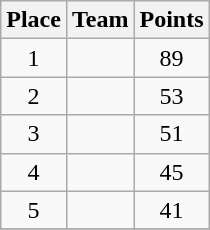<table class="wikitable">
<tr>
<th>Place</th>
<th>Team</th>
<th>Points</th>
</tr>
<tr>
<td align=center>1</td>
<td></td>
<td align=center>89</td>
</tr>
<tr>
<td align=center>2</td>
<td></td>
<td align=center>53</td>
</tr>
<tr>
<td align=center>3</td>
<td></td>
<td align=center>51</td>
</tr>
<tr>
<td align=center>4</td>
<td></td>
<td align=center>45</td>
</tr>
<tr>
<td align=center>5</td>
<td></td>
<td align=center>41</td>
</tr>
<tr>
</tr>
</table>
